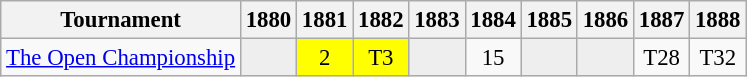<table class="wikitable" style="font-size:95%;text-align:center;">
<tr>
<th>Tournament</th>
<th>1880</th>
<th>1881</th>
<th>1882</th>
<th>1883</th>
<th>1884</th>
<th>1885</th>
<th>1886</th>
<th>1887</th>
<th>1888</th>
</tr>
<tr>
<td align=left><a href='#'>The Open Championship</a></td>
<td style="background:#eeeeee;"></td>
<td style="background:yellow;">2</td>
<td style="background:yellow;">T3</td>
<td style="background:#eeeeee;"></td>
<td>15</td>
<td style="background:#eeeeee;"></td>
<td style="background:#eeeeee;"></td>
<td>T28</td>
<td>T32</td>
</tr>
</table>
